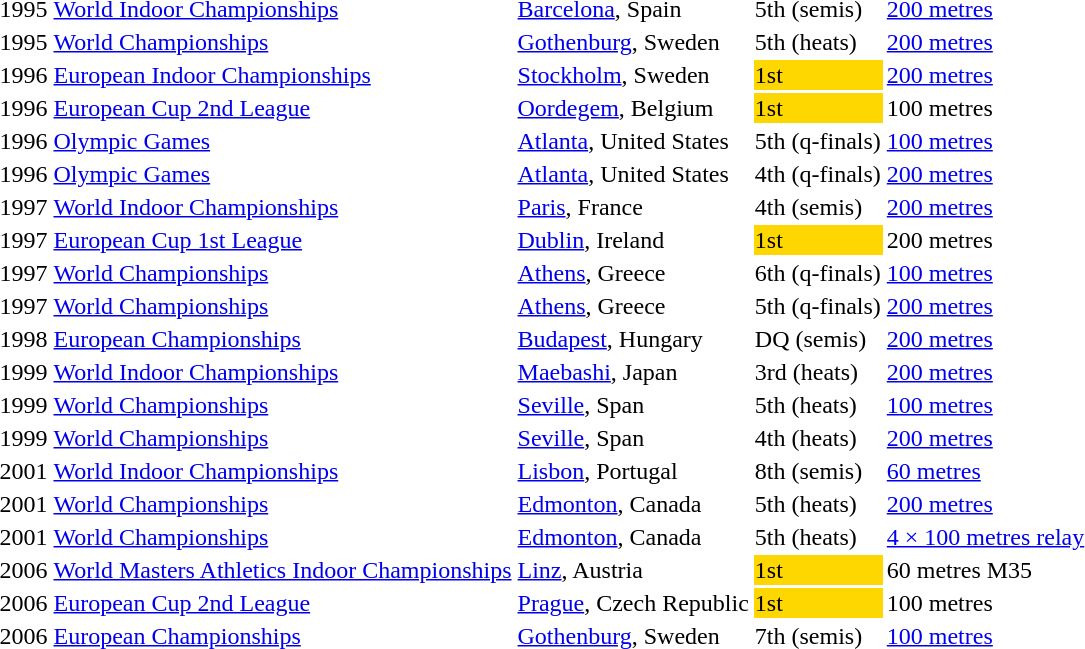<table>
<tr>
<td>1995</td>
<td><a href='#'>World Indoor Championships</a></td>
<td><a href='#'>Barcelona</a>, Spain</td>
<td>5th (semis)</td>
<td><a href='#'>200 metres</a></td>
</tr>
<tr>
<td>1995</td>
<td><a href='#'>World Championships</a></td>
<td><a href='#'>Gothenburg</a>, Sweden</td>
<td>5th (heats)</td>
<td><a href='#'>200 metres</a></td>
</tr>
<tr>
<td>1996</td>
<td><a href='#'>European Indoor Championships</a></td>
<td><a href='#'>Stockholm</a>, Sweden</td>
<td bgcolor=gold>1st</td>
<td><a href='#'>200 metres</a></td>
</tr>
<tr>
<td>1996</td>
<td><a href='#'>European Cup 2nd League</a></td>
<td><a href='#'>Oordegem</a>, Belgium</td>
<td bgcolor=gold>1st</td>
<td>100 metres</td>
</tr>
<tr>
<td>1996</td>
<td><a href='#'>Olympic Games</a></td>
<td><a href='#'>Atlanta</a>, United States</td>
<td>5th (q-finals)</td>
<td><a href='#'>100 metres</a></td>
</tr>
<tr>
<td>1996</td>
<td><a href='#'>Olympic Games</a></td>
<td><a href='#'>Atlanta</a>, United States</td>
<td>4th (q-finals)</td>
<td><a href='#'>200 metres</a></td>
</tr>
<tr>
<td>1997</td>
<td><a href='#'>World Indoor Championships</a></td>
<td><a href='#'>Paris</a>, France</td>
<td>4th (semis)</td>
<td><a href='#'>200 metres</a></td>
</tr>
<tr>
<td>1997</td>
<td><a href='#'>European Cup 1st League</a></td>
<td><a href='#'>Dublin</a>, Ireland</td>
<td bgcolor=gold>1st</td>
<td>200 metres</td>
</tr>
<tr>
<td>1997</td>
<td><a href='#'>World Championships</a></td>
<td><a href='#'>Athens</a>, Greece</td>
<td>6th (q-finals)</td>
<td><a href='#'>100 metres</a></td>
</tr>
<tr>
<td>1997</td>
<td><a href='#'>World Championships</a></td>
<td><a href='#'>Athens</a>, Greece</td>
<td>5th (q-finals)</td>
<td><a href='#'>200 metres</a></td>
</tr>
<tr>
<td>1998</td>
<td><a href='#'>European Championships</a></td>
<td><a href='#'>Budapest</a>, Hungary</td>
<td>DQ (semis)</td>
<td><a href='#'>200 metres</a></td>
</tr>
<tr>
<td>1999</td>
<td><a href='#'>World Indoor Championships</a></td>
<td><a href='#'>Maebashi</a>, Japan</td>
<td>3rd (heats)</td>
<td><a href='#'>200 metres</a></td>
</tr>
<tr>
<td>1999</td>
<td><a href='#'>World Championships</a></td>
<td><a href='#'>Seville</a>, Span</td>
<td>5th (heats)</td>
<td><a href='#'>100 metres</a></td>
</tr>
<tr>
<td>1999</td>
<td><a href='#'>World Championships</a></td>
<td><a href='#'>Seville</a>, Span</td>
<td>4th (heats)</td>
<td><a href='#'>200 metres</a></td>
</tr>
<tr>
<td>2001</td>
<td><a href='#'>World Indoor Championships</a></td>
<td><a href='#'>Lisbon</a>, Portugal</td>
<td>8th (semis)</td>
<td><a href='#'>60 metres</a></td>
</tr>
<tr>
<td>2001</td>
<td><a href='#'>World Championships</a></td>
<td><a href='#'>Edmonton</a>, Canada</td>
<td>5th (heats)</td>
<td><a href='#'>200 metres</a></td>
</tr>
<tr>
<td>2001</td>
<td><a href='#'>World Championships</a></td>
<td><a href='#'>Edmonton</a>, Canada</td>
<td>5th (heats)</td>
<td><a href='#'>4 × 100 metres relay</a></td>
</tr>
<tr>
<td>2006</td>
<td><a href='#'>World Masters Athletics Indoor Championships</a></td>
<td><a href='#'>Linz</a>, Austria</td>
<td bgcolor=gold>1st</td>
<td>60 metres M35</td>
</tr>
<tr>
<td>2006</td>
<td><a href='#'>European Cup 2nd League</a></td>
<td><a href='#'>Prague</a>, Czech Republic</td>
<td bgcolor=gold>1st</td>
<td>100 metres</td>
</tr>
<tr>
<td>2006</td>
<td><a href='#'>European Championships</a></td>
<td><a href='#'>Gothenburg</a>, Sweden</td>
<td>7th (semis)</td>
<td><a href='#'>100 metres</a></td>
</tr>
<tr>
</tr>
</table>
